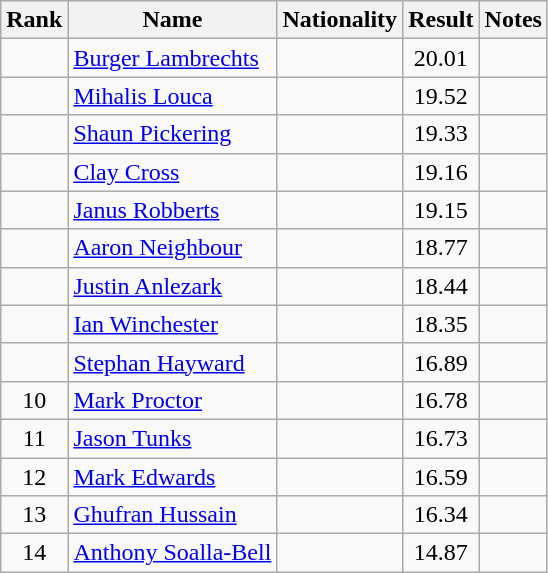<table class="wikitable sortable" style="text-align:center">
<tr>
<th>Rank</th>
<th>Name</th>
<th>Nationality</th>
<th>Result</th>
<th>Notes</th>
</tr>
<tr>
<td></td>
<td align=left><a href='#'>Burger Lambrechts</a></td>
<td align=left></td>
<td>20.01</td>
<td></td>
</tr>
<tr>
<td></td>
<td align=left><a href='#'>Mihalis Louca</a></td>
<td align=left></td>
<td>19.52</td>
<td></td>
</tr>
<tr>
<td></td>
<td align=left><a href='#'>Shaun Pickering</a></td>
<td align=left></td>
<td>19.33</td>
<td></td>
</tr>
<tr>
<td></td>
<td align=left><a href='#'>Clay Cross</a></td>
<td align=left></td>
<td>19.16</td>
<td></td>
</tr>
<tr>
<td></td>
<td align=left><a href='#'>Janus Robberts</a></td>
<td align=left></td>
<td>19.15</td>
<td></td>
</tr>
<tr>
<td></td>
<td align=left><a href='#'>Aaron Neighbour</a></td>
<td align=left></td>
<td>18.77</td>
<td></td>
</tr>
<tr>
<td></td>
<td align=left><a href='#'>Justin Anlezark</a></td>
<td align=left></td>
<td>18.44</td>
<td></td>
</tr>
<tr>
<td></td>
<td align=left><a href='#'>Ian Winchester</a></td>
<td align=left></td>
<td>18.35</td>
<td></td>
</tr>
<tr>
<td></td>
<td align=left><a href='#'>Stephan Hayward</a></td>
<td align=left></td>
<td>16.89</td>
<td></td>
</tr>
<tr>
<td>10</td>
<td align=left><a href='#'>Mark Proctor</a></td>
<td align=left></td>
<td>16.78</td>
<td></td>
</tr>
<tr>
<td>11</td>
<td align=left><a href='#'>Jason Tunks</a></td>
<td align=left></td>
<td>16.73</td>
<td></td>
</tr>
<tr>
<td>12</td>
<td align=left><a href='#'>Mark Edwards</a></td>
<td align=left></td>
<td>16.59</td>
<td></td>
</tr>
<tr>
<td>13</td>
<td align=left><a href='#'>Ghufran Hussain</a></td>
<td align=left></td>
<td>16.34</td>
<td></td>
</tr>
<tr>
<td>14</td>
<td align=left><a href='#'>Anthony Soalla-Bell</a></td>
<td align=left></td>
<td>14.87</td>
<td></td>
</tr>
</table>
